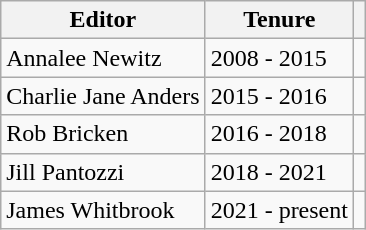<table class="wikitable">
<tr>
<th>Editor</th>
<th>Tenure</th>
<th></th>
</tr>
<tr>
<td>Annalee Newitz</td>
<td>2008 - 2015</td>
<td></td>
</tr>
<tr>
<td>Charlie Jane Anders</td>
<td>2015 - 2016</td>
<td></td>
</tr>
<tr>
<td>Rob Bricken</td>
<td>2016 - 2018</td>
<td></td>
</tr>
<tr>
<td>Jill Pantozzi</td>
<td>2018 - 2021</td>
<td></td>
</tr>
<tr>
<td>James Whitbrook</td>
<td>2021 - present</td>
<td></td>
</tr>
</table>
